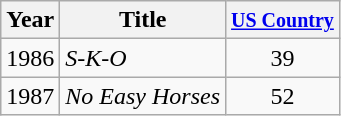<table class="wikitable">
<tr>
<th>Year</th>
<th>Title</th>
<th><small><a href='#'>US Country</a></small></th>
</tr>
<tr>
<td>1986</td>
<td><em>S-K-O</em></td>
<td align="center">39</td>
</tr>
<tr>
<td>1987</td>
<td><em>No Easy Horses</em></td>
<td align="center">52</td>
</tr>
</table>
